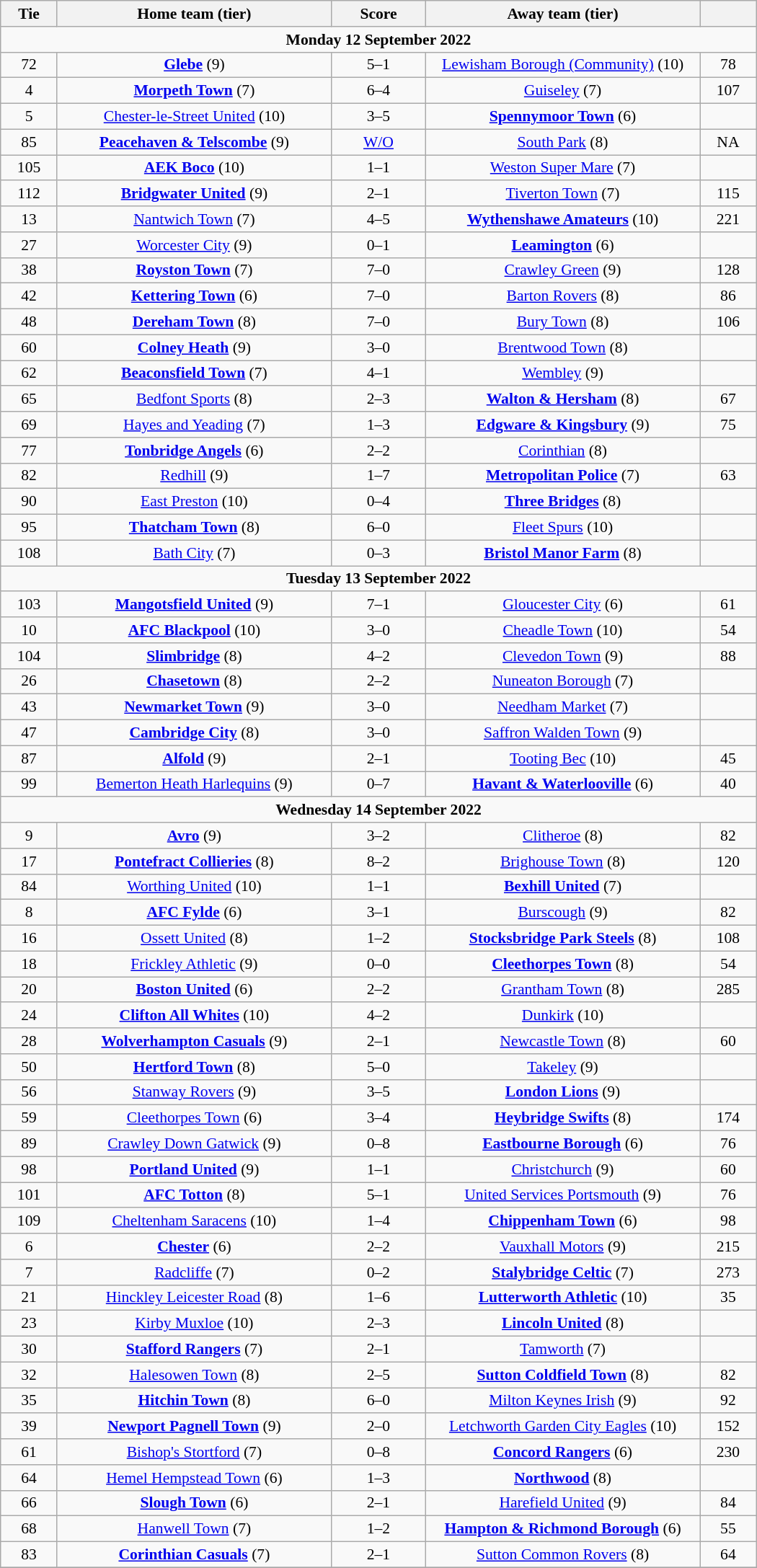<table class="wikitable" style="width:700px;text-align:center;font-size:90%">
<tr>
<th scope="col" style="width: 7.50%">Tie</th>
<th scope="col" style="width:36.25%">Home team (tier)</th>
<th scope="col" style="width:12.50%">Score</th>
<th scope="col" style="width:36.25%">Away team (tier)</th>
<th scope="col" style="width: 7.50%"></th>
</tr>
<tr>
<td colspan="5"><strong>Monday 12 September 2022</strong></td>
</tr>
<tr>
<td>72</td>
<td><strong><a href='#'>Glebe</a></strong> (9)</td>
<td>5–1</td>
<td><a href='#'>Lewisham Borough (Community)</a> (10)</td>
<td>78</td>
</tr>
<tr>
<td>4</td>
<td><strong><a href='#'>Morpeth Town</a></strong> (7)</td>
<td>6–4</td>
<td><a href='#'>Guiseley</a> (7)</td>
<td>107</td>
</tr>
<tr>
<td>5</td>
<td><a href='#'>Chester-le-Street United</a> (10)</td>
<td>3–5</td>
<td><strong><a href='#'>Spennymoor Town</a></strong> (6)</td>
<td></td>
</tr>
<tr>
<td>85</td>
<td><strong><a href='#'> Peacehaven & Telscombe</a></strong> (9)</td>
<td><a href='#'>W/O</a></td>
<td><a href='#'>South Park</a> (8)</td>
<td>NA</td>
</tr>
<tr>
<td>105</td>
<td><strong><a href='#'>AEK Boco</a></strong> (10)</td>
<td>1–1 </td>
<td><a href='#'>Weston Super Mare</a> (7)</td>
<td></td>
</tr>
<tr>
<td>112</td>
<td><strong><a href='#'> Bridgwater United</a></strong> (9)</td>
<td>2–1</td>
<td><a href='#'>Tiverton Town</a> (7)</td>
<td>115</td>
</tr>
<tr>
<td>13</td>
<td><a href='#'> Nantwich Town</a> (7)</td>
<td>4–5</td>
<td><strong><a href='#'>Wythenshawe Amateurs</a></strong> (10)</td>
<td>221</td>
</tr>
<tr>
<td>27</td>
<td><a href='#'> Worcester City</a> (9)</td>
<td>0–1</td>
<td><strong><a href='#'>Leamington</a></strong> (6)</td>
<td></td>
</tr>
<tr>
<td>38</td>
<td><strong><a href='#'> Royston Town</a></strong> (7)</td>
<td>7–0</td>
<td><a href='#'>Crawley Green</a> (9)</td>
<td>128</td>
</tr>
<tr>
<td>42</td>
<td><strong><a href='#'>Kettering Town</a></strong> (6)</td>
<td>7–0</td>
<td><a href='#'>Barton Rovers</a> (8)</td>
<td>86</td>
</tr>
<tr>
<td>48</td>
<td><strong><a href='#'>Dereham Town</a></strong> (8)</td>
<td>7–0</td>
<td><a href='#'>Bury Town</a> (8)</td>
<td>106</td>
</tr>
<tr>
<td>60</td>
<td><strong><a href='#'>Colney Heath</a></strong> (9)</td>
<td>3–0</td>
<td><a href='#'>Brentwood Town</a> (8)</td>
<td></td>
</tr>
<tr>
<td>62</td>
<td><strong><a href='#'>Beaconsfield Town</a></strong> (7)</td>
<td>4–1</td>
<td><a href='#'>Wembley</a> (9)</td>
<td></td>
</tr>
<tr>
<td>65</td>
<td><a href='#'>Bedfont Sports</a> (8)</td>
<td>2–3</td>
<td><strong><a href='#'>Walton & Hersham</a></strong> (8)</td>
<td>67</td>
</tr>
<tr>
<td>69</td>
<td><a href='#'>Hayes and Yeading</a> (7)</td>
<td>1–3</td>
<td><strong><a href='#'>Edgware & Kingsbury</a></strong> (9)</td>
<td>75</td>
</tr>
<tr>
<td>77</td>
<td><strong><a href='#'> Tonbridge Angels</a></strong> (6)</td>
<td>2–2 </td>
<td><a href='#'> Corinthian</a> (8)</td>
<td></td>
</tr>
<tr>
<td>82</td>
<td><a href='#'> Redhill</a> (9)</td>
<td>1–7</td>
<td><strong><a href='#'> Metropolitan Police</a></strong> (7)</td>
<td>63</td>
</tr>
<tr>
<td>90</td>
<td><a href='#'> East Preston</a> (10)</td>
<td>0–4</td>
<td><strong><a href='#'> Three Bridges</a></strong> (8)</td>
<td></td>
</tr>
<tr>
<td>95</td>
<td><strong><a href='#'>Thatcham Town</a></strong> (8)</td>
<td>6–0</td>
<td><a href='#'> Fleet Spurs</a> (10)</td>
<td></td>
</tr>
<tr>
<td>108</td>
<td><a href='#'>Bath City</a> (7)</td>
<td>0–3</td>
<td><strong><a href='#'>Bristol Manor Farm</a></strong> (8)</td>
<td></td>
</tr>
<tr>
<td colspan="5"><strong>Tuesday 13 September 2022</strong></td>
</tr>
<tr>
<td>103</td>
<td><strong><a href='#'> Mangotsfield United</a></strong> (9)</td>
<td>7–1</td>
<td><a href='#'> Gloucester City</a> (6)</td>
<td>61</td>
</tr>
<tr>
<td>10</td>
<td><strong><a href='#'> AFC Blackpool</a></strong> (10)</td>
<td>3–0</td>
<td><a href='#'>Cheadle Town</a> (10)</td>
<td>54</td>
</tr>
<tr>
<td>104</td>
<td><strong><a href='#'>Slimbridge</a></strong> (8)</td>
<td>4–2</td>
<td><a href='#'> Clevedon Town</a> (9)</td>
<td>88</td>
</tr>
<tr>
<td>26</td>
<td><strong><a href='#'>Chasetown</a></strong> (8)</td>
<td>2–2 </td>
<td><a href='#'> Nuneaton Borough</a> (7)</td>
<td></td>
</tr>
<tr>
<td>43</td>
<td><strong><a href='#'>Newmarket Town</a></strong> (9)</td>
<td>3–0</td>
<td><a href='#'> Needham Market</a> (7)</td>
<td></td>
</tr>
<tr>
<td>47</td>
<td><strong><a href='#'> Cambridge City</a></strong> (8)</td>
<td>3–0</td>
<td><a href='#'>Saffron Walden Town</a> (9)</td>
<td></td>
</tr>
<tr>
<td>87</td>
<td><strong><a href='#'>Alfold</a></strong> (9)</td>
<td>2–1</td>
<td><a href='#'>Tooting Bec</a> (10)</td>
<td>45</td>
</tr>
<tr>
<td>99</td>
<td><a href='#'> Bemerton Heath Harlequins</a> (9)</td>
<td>0–7</td>
<td><strong><a href='#'>Havant & Waterlooville</a></strong> (6)</td>
<td>40</td>
</tr>
<tr>
<td colspan="5"><strong>Wednesday 14 September 2022</strong></td>
</tr>
<tr>
<td>9</td>
<td><strong><a href='#'>Avro</a></strong> (9)</td>
<td>3–2</td>
<td><a href='#'>Clitheroe</a> (8)</td>
<td>82</td>
</tr>
<tr>
<td>17</td>
<td><strong><a href='#'>Pontefract Collieries</a></strong> (8)</td>
<td>8–2</td>
<td><a href='#'> Brighouse Town</a> (8)</td>
<td>120</td>
</tr>
<tr>
<td>84</td>
<td><a href='#'>Worthing United</a> (10)</td>
<td>1–1 </td>
<td><strong><a href='#'>Bexhill United</a></strong> (7)</td>
<td></td>
</tr>
<tr>
<td>8</td>
<td><strong><a href='#'>AFC Fylde</a></strong> (6)</td>
<td>3–1</td>
<td><a href='#'>Burscough</a> (9)</td>
<td>82</td>
</tr>
<tr>
<td>16</td>
<td><a href='#'>Ossett United</a> (8)</td>
<td>1–2</td>
<td><strong><a href='#'>Stocksbridge Park Steels</a></strong> (8)</td>
<td>108</td>
</tr>
<tr>
<td>18</td>
<td><a href='#'>Frickley Athletic</a> (9)</td>
<td>0–0 </td>
<td><strong><a href='#'>Cleethorpes Town</a></strong> (8)</td>
<td>54</td>
</tr>
<tr>
<td>20</td>
<td><strong><a href='#'>Boston United</a></strong> (6)</td>
<td>2–2 </td>
<td><a href='#'> Grantham Town</a> (8)</td>
<td>285</td>
</tr>
<tr>
<td>24</td>
<td><strong><a href='#'>Clifton All Whites</a></strong> (10)</td>
<td>4–2</td>
<td><a href='#'>Dunkirk</a> (10)</td>
<td></td>
</tr>
<tr>
<td>28</td>
<td><strong><a href='#'>Wolverhampton Casuals</a></strong> (9)</td>
<td>2–1</td>
<td><a href='#'>Newcastle Town</a> (8)</td>
<td>60</td>
</tr>
<tr>
<td>50</td>
<td><strong><a href='#'>Hertford Town</a></strong> (8)</td>
<td>5–0</td>
<td><a href='#'>Takeley</a> (9)</td>
<td></td>
</tr>
<tr>
<td>56</td>
<td><a href='#'> Stanway Rovers</a> (9)</td>
<td>3–5</td>
<td><strong><a href='#'>London Lions</a></strong> (9)</td>
<td></td>
</tr>
<tr>
<td>59</td>
<td><a href='#'>Cleethorpes Town</a> (6)</td>
<td>3–4</td>
<td><strong><a href='#'>Heybridge Swifts</a></strong> (8)</td>
<td>174</td>
</tr>
<tr>
<td>89</td>
<td><a href='#'> Crawley Down Gatwick</a> (9)</td>
<td>0–8</td>
<td><strong><a href='#'>Eastbourne Borough</a></strong> (6)</td>
<td>76</td>
</tr>
<tr>
<td>98</td>
<td><strong><a href='#'>Portland United</a></strong> (9)</td>
<td>1–1 </td>
<td><a href='#'> Christchurch</a> (9)</td>
<td>60</td>
</tr>
<tr>
<td>101</td>
<td><strong><a href='#'>AFC Totton</a></strong> (8)</td>
<td>5–1</td>
<td><a href='#'>United Services Portsmouth</a> (9)</td>
<td>76</td>
</tr>
<tr>
<td>109</td>
<td><a href='#'> Cheltenham Saracens</a> (10)</td>
<td>1–4</td>
<td><strong><a href='#'>Chippenham Town</a></strong> (6)</td>
<td>98</td>
</tr>
<tr>
<td>6</td>
<td><strong><a href='#'>Chester</a></strong> (6)</td>
<td>2–2 </td>
<td><a href='#'>Vauxhall Motors</a> (9)</td>
<td>215</td>
</tr>
<tr>
<td>7</td>
<td><a href='#'>Radcliffe</a> (7)</td>
<td>0–2</td>
<td><strong><a href='#'>Stalybridge Celtic</a></strong> (7)</td>
<td>273</td>
</tr>
<tr>
<td>21</td>
<td><a href='#'>Hinckley Leicester Road</a> (8)</td>
<td>1–6</td>
<td><strong><a href='#'>Lutterworth Athletic</a></strong> (10)</td>
<td>35</td>
</tr>
<tr>
<td>23</td>
<td><a href='#'> Kirby Muxloe</a> (10)</td>
<td>2–3</td>
<td><strong><a href='#'>Lincoln United</a></strong> (8)</td>
<td></td>
</tr>
<tr>
<td>30</td>
<td><strong><a href='#'>Stafford Rangers</a></strong> (7)</td>
<td>2–1</td>
<td><a href='#'>Tamworth</a> (7)</td>
<td></td>
</tr>
<tr>
<td>32</td>
<td><a href='#'>Halesowen Town</a> (8)</td>
<td>2–5</td>
<td><strong><a href='#'>Sutton Coldfield Town</a></strong> (8)</td>
<td>82</td>
</tr>
<tr>
<td>35</td>
<td><strong><a href='#'> Hitchin Town</a></strong> (8)</td>
<td>6–0</td>
<td><a href='#'> Milton Keynes Irish</a> (9)</td>
<td>92</td>
</tr>
<tr>
<td>39</td>
<td><strong><a href='#'>Newport Pagnell Town</a></strong> (9)</td>
<td>2–0</td>
<td><a href='#'>Letchworth Garden City Eagles</a> (10)</td>
<td>152</td>
</tr>
<tr>
<td>61</td>
<td><a href='#'> Bishop's Stortford</a> (7)</td>
<td>0–8</td>
<td><strong><a href='#'>Concord Rangers</a></strong> (6)</td>
<td>230</td>
</tr>
<tr>
<td>64</td>
<td><a href='#'>Hemel Hempstead Town</a> (6)</td>
<td>1–3</td>
<td><strong><a href='#'>Northwood</a></strong> (8)</td>
<td></td>
</tr>
<tr>
<td>66</td>
<td><strong><a href='#'>Slough Town</a></strong> (6)</td>
<td>2–1</td>
<td><a href='#'> Harefield United</a> (9)</td>
<td>84</td>
</tr>
<tr>
<td>68</td>
<td><a href='#'>Hanwell Town</a> (7)</td>
<td>1–2</td>
<td><strong><a href='#'>Hampton & Richmond Borough</a></strong> (6)</td>
<td>55</td>
</tr>
<tr>
<td>83</td>
<td><strong><a href='#'> Corinthian Casuals</a></strong> (7)</td>
<td>2–1</td>
<td><a href='#'>Sutton Common Rovers</a> (8)</td>
<td>64</td>
</tr>
<tr>
</tr>
</table>
